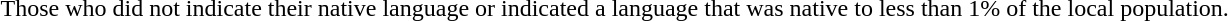<table>
<tr>
<td> Those who did not indicate their native language or indicated a language that was native to less than 1% of the local population.</td>
</tr>
</table>
